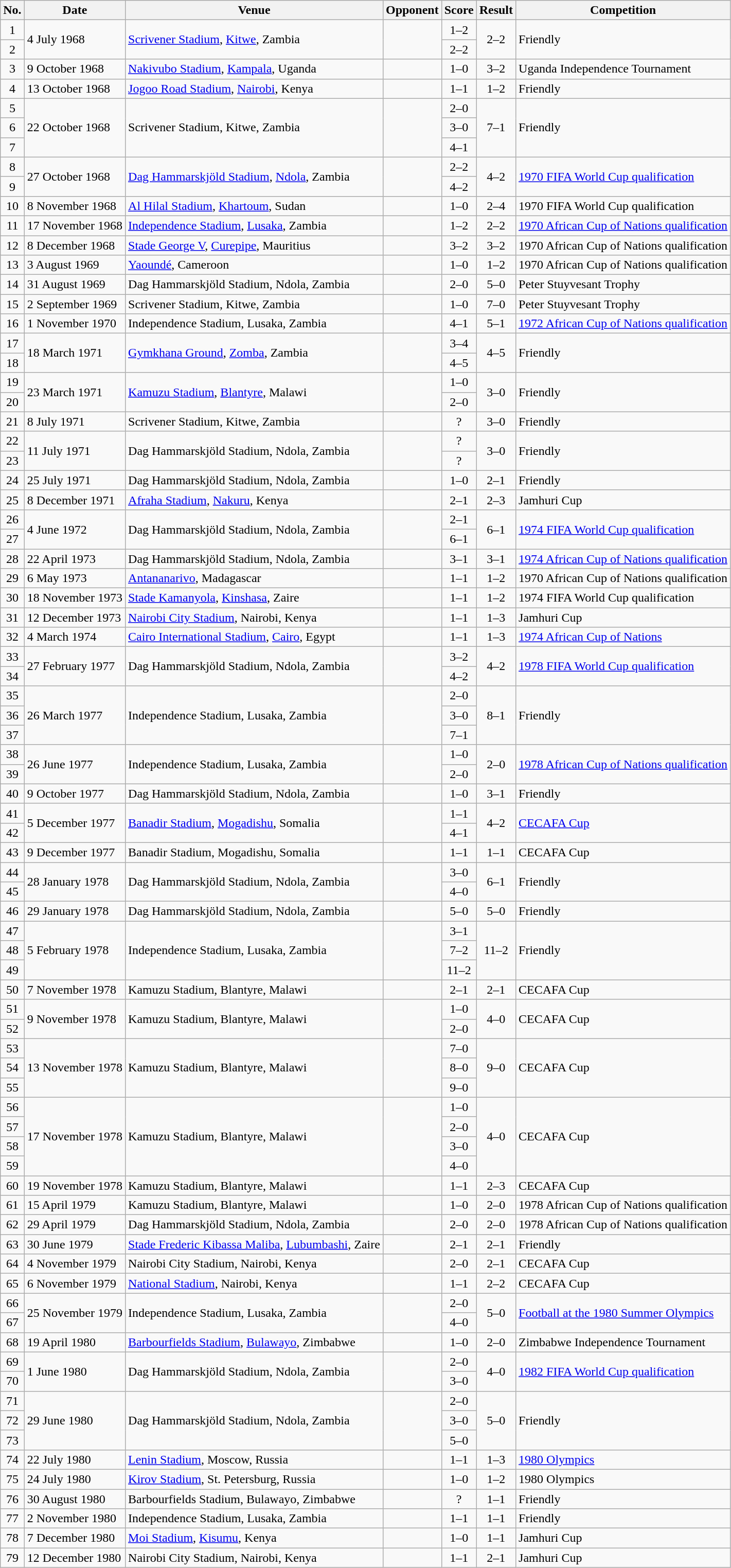<table class="wikitable sortable">
<tr>
<th scope="col">No.</th>
<th scope="col">Date</th>
<th scope="col">Venue</th>
<th scope="col">Opponent</th>
<th scope="col">Score</th>
<th scope="col">Result</th>
<th scope="col">Competition</th>
</tr>
<tr>
<td style="text-align:center">1</td>
<td rowspan="2">4 July 1968</td>
<td rowspan="2"><a href='#'>Scrivener Stadium</a>, <a href='#'>Kitwe</a>, Zambia</td>
<td rowspan="2"></td>
<td style="text-align:center">1–2</td>
<td rowspan="2" align="center">2–2</td>
<td rowspan="2">Friendly</td>
</tr>
<tr>
<td style="text-align:center">2</td>
<td style="text-align:center">2–2</td>
</tr>
<tr>
<td style="text-align:center">3</td>
<td>9 October 1968</td>
<td><a href='#'>Nakivubo Stadium</a>, <a href='#'>Kampala</a>, Uganda</td>
<td></td>
<td style="text-align:center">1–0</td>
<td style="text-align:center">3–2</td>
<td>Uganda Independence Tournament</td>
</tr>
<tr>
<td style="text-align:center">4</td>
<td>13 October 1968</td>
<td><a href='#'>Jogoo Road Stadium</a>, <a href='#'>Nairobi</a>, Kenya</td>
<td></td>
<td style="text-align:center">1–1</td>
<td style="text-align:center">1–2</td>
<td>Friendly</td>
</tr>
<tr>
<td style="text-align:center">5</td>
<td rowspan="3">22 October 1968</td>
<td rowspan="3">Scrivener Stadium, Kitwe, Zambia</td>
<td rowspan="3"></td>
<td style="text-align:center">2–0</td>
<td rowspan="3" align="center">7–1</td>
<td rowspan="3">Friendly</td>
</tr>
<tr>
<td style="text-align:center">6</td>
<td style="text-align:center">3–0</td>
</tr>
<tr>
<td style="text-align:center">7</td>
<td style="text-align:center">4–1</td>
</tr>
<tr>
<td style="text-align:center">8</td>
<td rowspan="2">27 October 1968</td>
<td rowspan="2"><a href='#'>Dag Hammarskjöld Stadium</a>, <a href='#'>Ndola</a>, Zambia</td>
<td rowspan="2"></td>
<td style="text-align:center">2–2</td>
<td rowspan="2" align="center">4–2</td>
<td rowspan="2"><a href='#'>1970 FIFA World Cup qualification</a></td>
</tr>
<tr>
<td style="text-align:center">9</td>
<td style="text-align:center">4–2</td>
</tr>
<tr>
<td style="text-align:center">10</td>
<td>8 November 1968</td>
<td><a href='#'>Al Hilal Stadium</a>, <a href='#'>Khartoum</a>, Sudan</td>
<td></td>
<td style="text-align:center">1–0</td>
<td style="text-align:center">2–4</td>
<td>1970 FIFA World Cup qualification</td>
</tr>
<tr>
<td style="text-align:center">11</td>
<td>17 November 1968</td>
<td><a href='#'>Independence Stadium</a>, <a href='#'>Lusaka</a>, Zambia</td>
<td></td>
<td style="text-align:center">1–2</td>
<td style="text-align:center">2–2</td>
<td><a href='#'>1970 African Cup of Nations qualification</a></td>
</tr>
<tr>
<td style="text-align:center">12</td>
<td>8 December 1968</td>
<td><a href='#'>Stade George V</a>, <a href='#'>Curepipe</a>, Mauritius</td>
<td></td>
<td style="text-align:center">3–2</td>
<td style="text-align:center">3–2</td>
<td>1970 African Cup of Nations qualification</td>
</tr>
<tr>
<td style="text-align:center">13</td>
<td>3 August 1969</td>
<td><a href='#'>Yaoundé</a>, Cameroon</td>
<td></td>
<td style="text-align:center">1–0</td>
<td style="text-align:center">1–2</td>
<td>1970 African Cup of Nations qualification</td>
</tr>
<tr>
<td style="text-align:center">14</td>
<td>31 August 1969</td>
<td>Dag Hammarskjöld Stadium, Ndola, Zambia</td>
<td></td>
<td style="text-align:center">2–0</td>
<td style="text-align:center">5–0</td>
<td>Peter Stuyvesant Trophy</td>
</tr>
<tr>
<td style="text-align:center">15</td>
<td>2 September 1969</td>
<td>Scrivener Stadium, Kitwe, Zambia</td>
<td></td>
<td style="text-align:center">1–0</td>
<td style="text-align:center">7–0</td>
<td>Peter Stuyvesant Trophy</td>
</tr>
<tr>
<td style="text-align:center">16</td>
<td>1 November 1970</td>
<td>Independence Stadium, Lusaka, Zambia</td>
<td></td>
<td style="text-align:center">4–1</td>
<td style="text-align:center">5–1</td>
<td><a href='#'>1972 African Cup of Nations qualification</a></td>
</tr>
<tr>
<td style="text-align:center">17</td>
<td rowspan="2">18 March 1971</td>
<td rowspan="2"><a href='#'>Gymkhana Ground</a>, <a href='#'>Zomba</a>, Zambia</td>
<td rowspan="2"></td>
<td style="text-align:center">3–4</td>
<td rowspan="2" align="center">4–5</td>
<td rowspan="2">Friendly</td>
</tr>
<tr>
<td style="text-align:center">18</td>
<td style="text-align:center">4–5</td>
</tr>
<tr>
<td style="text-align:center">19</td>
<td rowspan="2">23 March 1971</td>
<td rowspan="2"><a href='#'>Kamuzu Stadium</a>, <a href='#'>Blantyre</a>, Malawi</td>
<td rowspan="2"></td>
<td style="text-align:center">1–0</td>
<td rowspan="2" align="center">3–0</td>
<td rowspan="2">Friendly</td>
</tr>
<tr>
<td style="text-align:center">20</td>
<td style="text-align:center">2–0</td>
</tr>
<tr>
<td style="text-align:center">21</td>
<td>8 July 1971</td>
<td>Scrivener Stadium, Kitwe, Zambia</td>
<td></td>
<td style="text-align:center">?</td>
<td style="text-align:center">3–0</td>
<td>Friendly</td>
</tr>
<tr>
<td style="text-align:center">22</td>
<td rowspan="2">11 July 1971</td>
<td rowspan="2">Dag Hammarskjöld Stadium, Ndola, Zambia</td>
<td rowspan="2"></td>
<td style="text-align:center">?</td>
<td rowspan="2" align="center">3–0</td>
<td rowspan="2">Friendly</td>
</tr>
<tr>
<td style="text-align:center">23</td>
<td style="text-align:center">?</td>
</tr>
<tr>
<td style="text-align:center">24</td>
<td>25 July 1971</td>
<td>Dag Hammarskjöld Stadium, Ndola, Zambia</td>
<td></td>
<td style="text-align:center">1–0</td>
<td style="text-align:center">2–1</td>
<td>Friendly</td>
</tr>
<tr>
<td style="text-align:center">25</td>
<td>8 December 1971</td>
<td><a href='#'>Afraha Stadium</a>, <a href='#'>Nakuru</a>, Kenya</td>
<td></td>
<td style="text-align:center">2–1</td>
<td style="text-align:center">2–3</td>
<td>Jamhuri Cup</td>
</tr>
<tr>
<td style="text-align:center">26</td>
<td rowspan="2">4 June 1972</td>
<td rowspan="2">Dag Hammarskjöld Stadium, Ndola, Zambia</td>
<td rowspan="2"></td>
<td style="text-align:center">2–1</td>
<td rowspan="2" align="center">6–1</td>
<td rowspan="2"><a href='#'>1974 FIFA World Cup qualification</a></td>
</tr>
<tr>
<td style="text-align:center">27</td>
<td style="text-align:center">6–1</td>
</tr>
<tr>
<td style="text-align:center">28</td>
<td>22 April 1973</td>
<td>Dag Hammarskjöld Stadium, Ndola, Zambia</td>
<td></td>
<td style="text-align:center">3–1</td>
<td style="text-align:center">3–1</td>
<td><a href='#'>1974 African Cup of Nations qualification</a></td>
</tr>
<tr>
<td style="text-align:center">29</td>
<td>6 May 1973</td>
<td><a href='#'>Antananarivo</a>, Madagascar</td>
<td></td>
<td style="text-align:center">1–1</td>
<td style="text-align:center">1–2</td>
<td>1970 African Cup of Nations qualification</td>
</tr>
<tr>
<td style="text-align:center">30</td>
<td>18 November 1973</td>
<td><a href='#'>Stade Kamanyola</a>, <a href='#'>Kinshasa</a>, Zaire</td>
<td></td>
<td style="text-align:center">1–1</td>
<td style="text-align:center">1–2</td>
<td>1974 FIFA World Cup qualification</td>
</tr>
<tr>
<td style="text-align:center">31</td>
<td>12 December 1973</td>
<td><a href='#'>Nairobi City Stadium</a>, Nairobi, Kenya</td>
<td></td>
<td style="text-align:center">1–1</td>
<td style="text-align:center">1–3</td>
<td>Jamhuri Cup</td>
</tr>
<tr>
<td style="text-align:center">32</td>
<td>4 March 1974</td>
<td><a href='#'>Cairo International Stadium</a>, <a href='#'>Cairo</a>, Egypt</td>
<td></td>
<td style="text-align:center">1–1</td>
<td style="text-align:center">1–3</td>
<td><a href='#'>1974 African Cup of Nations</a></td>
</tr>
<tr>
<td style="text-align:center">33</td>
<td rowspan="2">27 February 1977</td>
<td rowspan="2">Dag Hammarskjöld Stadium, Ndola, Zambia</td>
<td rowspan="2"></td>
<td style="text-align:center">3–2</td>
<td rowspan="2" align="center">4–2</td>
<td rowspan="2"><a href='#'>1978 FIFA World Cup qualification</a></td>
</tr>
<tr>
<td style="text-align:center">34</td>
<td style="text-align:center">4–2</td>
</tr>
<tr>
<td style="text-align:center">35</td>
<td rowspan="3">26 March 1977</td>
<td rowspan="3">Independence Stadium, Lusaka, Zambia</td>
<td rowspan="3"></td>
<td style="text-align:center">2–0</td>
<td rowspan="3" align="center">8–1</td>
<td rowspan="3">Friendly</td>
</tr>
<tr>
<td style="text-align:center">36</td>
<td style="text-align:center">3–0</td>
</tr>
<tr>
<td style="text-align:center">37</td>
<td style="text-align:center">7–1</td>
</tr>
<tr>
<td style="text-align:center">38</td>
<td rowspan="2">26 June 1977</td>
<td rowspan="2">Independence Stadium, Lusaka, Zambia</td>
<td rowspan="2"></td>
<td style="text-align:center">1–0</td>
<td rowspan="2" align="center">2–0</td>
<td rowspan="2"><a href='#'>1978 African Cup of Nations qualification</a></td>
</tr>
<tr>
<td style="text-align:center">39</td>
<td style="text-align:center">2–0</td>
</tr>
<tr>
<td style="text-align:center">40</td>
<td>9 October 1977</td>
<td>Dag Hammarskjöld Stadium, Ndola, Zambia</td>
<td></td>
<td style="text-align:center">1–0</td>
<td style="text-align:center">3–1</td>
<td>Friendly</td>
</tr>
<tr>
<td style="text-align:center">41</td>
<td rowspan="2">5 December 1977</td>
<td rowspan="2"><a href='#'>Banadir Stadium</a>, <a href='#'>Mogadishu</a>, Somalia</td>
<td rowspan="2"></td>
<td style="text-align:center">1–1</td>
<td rowspan="2" align="center">4–2</td>
<td rowspan="2"><a href='#'>CECAFA Cup</a></td>
</tr>
<tr>
<td style="text-align:center">42</td>
<td style="text-align:center">4–1</td>
</tr>
<tr>
<td style="text-align:center">43</td>
<td>9 December 1977</td>
<td>Banadir Stadium, Mogadishu, Somalia</td>
<td></td>
<td style="text-align:center">1–1</td>
<td style="text-align:center">1–1</td>
<td>CECAFA Cup</td>
</tr>
<tr>
<td style="text-align:center">44</td>
<td rowspan="2">28 January 1978</td>
<td rowspan="2">Dag Hammarskjöld Stadium, Ndola, Zambia</td>
<td rowspan="2"></td>
<td style="text-align:center">3–0</td>
<td rowspan="2" align="center">6–1</td>
<td rowspan="2">Friendly</td>
</tr>
<tr>
<td style="text-align:center">45</td>
<td style="text-align:center">4–0</td>
</tr>
<tr>
<td style="text-align:center">46</td>
<td>29 January 1978</td>
<td>Dag Hammarskjöld Stadium, Ndola, Zambia</td>
<td></td>
<td style="text-align:center">5–0</td>
<td style="text-align:center">5–0</td>
<td>Friendly</td>
</tr>
<tr>
<td style="text-align:center">47</td>
<td rowspan="3">5 February 1978</td>
<td rowspan="3">Independence Stadium, Lusaka, Zambia</td>
<td rowspan="3"></td>
<td style="text-align:center">3–1</td>
<td rowspan="3" align="center">11–2</td>
<td rowspan="3">Friendly</td>
</tr>
<tr>
<td style="text-align:center">48</td>
<td style="text-align:center">7–2</td>
</tr>
<tr>
<td style="text-align:center">49</td>
<td style="text-align:center">11–2</td>
</tr>
<tr>
<td style="text-align:center">50</td>
<td>7 November 1978</td>
<td>Kamuzu Stadium, Blantyre, Malawi</td>
<td></td>
<td style="text-align:center">2–1</td>
<td style="text-align:center">2–1</td>
<td>CECAFA Cup</td>
</tr>
<tr>
<td style="text-align:center">51</td>
<td rowspan="2">9 November 1978</td>
<td rowspan="2">Kamuzu Stadium, Blantyre, Malawi</td>
<td rowspan="2"></td>
<td style="text-align:center">1–0</td>
<td rowspan="2" align="center">4–0</td>
<td rowspan="2">CECAFA Cup</td>
</tr>
<tr>
<td style="text-align:center">52</td>
<td style="text-align:center">2–0</td>
</tr>
<tr>
<td style="text-align:center">53</td>
<td rowspan="3">13 November 1978</td>
<td rowspan="3">Kamuzu Stadium, Blantyre, Malawi</td>
<td rowspan="3"></td>
<td style="text-align:center">7–0</td>
<td rowspan="3" align="center">9–0</td>
<td rowspan="3">CECAFA Cup</td>
</tr>
<tr>
<td style="text-align:center">54</td>
<td style="text-align:center">8–0</td>
</tr>
<tr>
<td style="text-align:center">55</td>
<td style="text-align:center">9–0</td>
</tr>
<tr>
<td style="text-align:center">56</td>
<td rowspan="4">17 November 1978</td>
<td rowspan="4">Kamuzu Stadium, Blantyre, Malawi</td>
<td rowspan="4"></td>
<td style="text-align:center">1–0</td>
<td rowspan="4" align="center">4–0</td>
<td rowspan="4">CECAFA Cup</td>
</tr>
<tr>
<td style="text-align:center">57</td>
<td style="text-align:center">2–0</td>
</tr>
<tr>
<td style="text-align:center">58</td>
<td style="text-align:center">3–0</td>
</tr>
<tr>
<td style="text-align:center">59</td>
<td style="text-align:center">4–0</td>
</tr>
<tr>
<td style="text-align:center">60</td>
<td>19 November 1978</td>
<td>Kamuzu Stadium, Blantyre, Malawi</td>
<td></td>
<td style="text-align:center">1–1</td>
<td style="text-align:center">2–3</td>
<td>CECAFA Cup</td>
</tr>
<tr>
<td style="text-align:center">61</td>
<td>15 April 1979</td>
<td>Kamuzu Stadium, Blantyre, Malawi</td>
<td></td>
<td style="text-align:center">1–0</td>
<td style="text-align:center">2–0</td>
<td>1978 African Cup of Nations qualification</td>
</tr>
<tr>
<td style="text-align:center">62</td>
<td>29 April 1979</td>
<td>Dag Hammarskjöld Stadium, Ndola, Zambia</td>
<td></td>
<td style="text-align:center">2–0</td>
<td style="text-align:center">2–0</td>
<td>1978 African Cup of Nations qualification</td>
</tr>
<tr>
<td style="text-align:center">63</td>
<td>30 June 1979</td>
<td><a href='#'>Stade Frederic Kibassa Maliba</a>, <a href='#'>Lubumbashi</a>, Zaire</td>
<td></td>
<td style="text-align:center">2–1</td>
<td style="text-align:center">2–1</td>
<td>Friendly</td>
</tr>
<tr>
<td style="text-align:center">64</td>
<td>4 November 1979</td>
<td>Nairobi City Stadium, Nairobi, Kenya</td>
<td></td>
<td style="text-align:center">2–0</td>
<td style="text-align:center">2–1</td>
<td>CECAFA Cup</td>
</tr>
<tr>
<td style="text-align:center">65</td>
<td>6 November 1979</td>
<td><a href='#'>National Stadium</a>, Nairobi, Kenya</td>
<td></td>
<td style="text-align:center">1–1</td>
<td style="text-align:center">2–2</td>
<td>CECAFA Cup</td>
</tr>
<tr>
<td style="text-align:center">66</td>
<td rowspan="2">25 November 1979</td>
<td rowspan="2">Independence Stadium, Lusaka, Zambia</td>
<td rowspan="2"></td>
<td style="text-align:center">2–0</td>
<td rowspan="2" align="center">5–0</td>
<td rowspan="2"><a href='#'>Football at the 1980 Summer Olympics</a></td>
</tr>
<tr>
<td style="text-align:center">67</td>
<td style="text-align:center">4–0</td>
</tr>
<tr>
<td style="text-align:center">68</td>
<td>19 April 1980</td>
<td><a href='#'>Barbourfields Stadium</a>, <a href='#'>Bulawayo</a>, Zimbabwe</td>
<td></td>
<td style="text-align:center">1–0</td>
<td style="text-align:center">2–0</td>
<td>Zimbabwe Independence Tournament</td>
</tr>
<tr>
<td style="text-align:center">69</td>
<td rowspan="2">1 June 1980</td>
<td rowspan="2">Dag Hammarskjöld Stadium, Ndola, Zambia</td>
<td rowspan="2"></td>
<td style="text-align:center">2–0</td>
<td rowspan="2" align="center">4–0</td>
<td rowspan="2"><a href='#'>1982 FIFA World Cup qualification</a></td>
</tr>
<tr>
<td style="text-align:center">70</td>
<td style="text-align:center">3–0</td>
</tr>
<tr>
<td style="text-align:center">71</td>
<td rowspan="3">29 June 1980</td>
<td rowspan="3">Dag Hammarskjöld Stadium, Ndola, Zambia</td>
<td rowspan="3"></td>
<td style="text-align:center">2–0</td>
<td rowspan="3" align="center">5–0</td>
<td rowspan="3">Friendly</td>
</tr>
<tr>
<td style="text-align:center">72</td>
<td style="text-align:center">3–0</td>
</tr>
<tr>
<td style="text-align:center">73</td>
<td style="text-align:center">5–0</td>
</tr>
<tr>
<td style="text-align:center">74</td>
<td>22 July 1980</td>
<td><a href='#'>Lenin Stadium</a>, Moscow, Russia</td>
<td></td>
<td style="text-align:center">1–1</td>
<td style="text-align:center">1–3</td>
<td><a href='#'>1980 Olympics</a></td>
</tr>
<tr>
<td style="text-align:center">75</td>
<td>24 July 1980</td>
<td><a href='#'>Kirov Stadium</a>, St. Petersburg, Russia</td>
<td></td>
<td style="text-align:center">1–0</td>
<td style="text-align:center">1–2</td>
<td>1980 Olympics</td>
</tr>
<tr>
<td style="text-align:center">76</td>
<td>30 August 1980</td>
<td>Barbourfields Stadium, Bulawayo, Zimbabwe</td>
<td></td>
<td style="text-align:center">?</td>
<td style="text-align:center">1–1</td>
<td>Friendly</td>
</tr>
<tr>
<td style="text-align:center">77</td>
<td>2 November 1980</td>
<td>Independence Stadium, Lusaka, Zambia</td>
<td></td>
<td style="text-align:center">1–1</td>
<td style="text-align:center">1–1</td>
<td>Friendly</td>
</tr>
<tr>
<td style="text-align:center">78</td>
<td>7 December 1980</td>
<td><a href='#'>Moi Stadium</a>, <a href='#'>Kisumu</a>, Kenya</td>
<td></td>
<td style="text-align:center">1–0</td>
<td style="text-align:center">1–1</td>
<td>Jamhuri Cup</td>
</tr>
<tr>
<td style="text-align:center">79</td>
<td>12 December 1980</td>
<td>Nairobi City Stadium, Nairobi, Kenya</td>
<td></td>
<td style="text-align:center">1–1</td>
<td style="text-align:center">2–1</td>
<td>Jamhuri Cup</td>
</tr>
</table>
